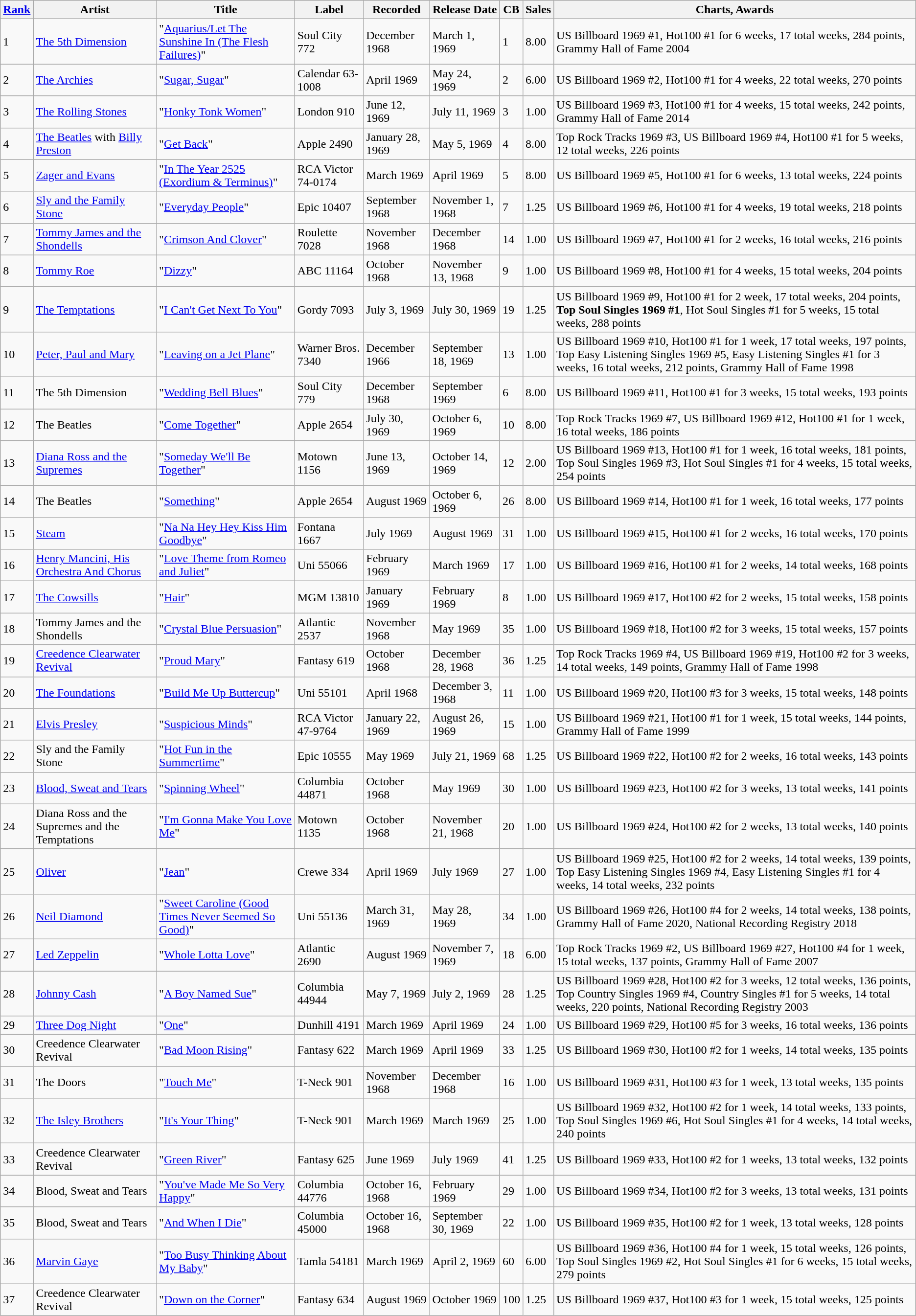<table class="wikitable sortable">
<tr>
<th><a href='#'>Rank</a></th>
<th>Artist</th>
<th>Title</th>
<th>Label</th>
<th>Recorded</th>
<th>Release Date</th>
<th>CB</th>
<th>Sales</th>
<th>Charts, Awards</th>
</tr>
<tr>
<td>1</td>
<td><a href='#'>The 5th Dimension</a></td>
<td>"<a href='#'>Aquarius/Let The Sunshine In (The Flesh Failures)</a>"</td>
<td>Soul City 772</td>
<td>December 1968</td>
<td>March 1, 1969</td>
<td>1</td>
<td>8.00</td>
<td>US Billboard 1969 #1, Hot100 #1 for 6 weeks, 17 total weeks, 284 points, Grammy Hall of Fame 2004</td>
</tr>
<tr>
<td>2</td>
<td><a href='#'>The Archies</a></td>
<td>"<a href='#'>Sugar, Sugar</a>"</td>
<td>Calendar 63-1008</td>
<td>April 1969</td>
<td>May 24, 1969</td>
<td>2</td>
<td>6.00</td>
<td>US Billboard 1969 #2, Hot100 #1 for 4 weeks, 22 total weeks, 270 points</td>
</tr>
<tr>
<td>3</td>
<td><a href='#'>The Rolling Stones</a></td>
<td>"<a href='#'>Honky Tonk Women</a>"</td>
<td>London 910</td>
<td>June 12, 1969</td>
<td>July 11, 1969</td>
<td>3</td>
<td>1.00</td>
<td>US Billboard 1969 #3, Hot100 #1 for 4 weeks, 15 total weeks, 242 points, Grammy Hall of Fame 2014</td>
</tr>
<tr>
<td>4</td>
<td><a href='#'>The Beatles</a> with <a href='#'>Billy Preston</a></td>
<td>"<a href='#'>Get Back</a>"</td>
<td>Apple 2490</td>
<td>January 28, 1969</td>
<td>May 5, 1969</td>
<td>4</td>
<td>8.00</td>
<td>Top Rock Tracks 1969 #3, US Billboard 1969 #4, Hot100 #1 for 5 weeks, 12 total weeks, 226 points</td>
</tr>
<tr>
<td>5</td>
<td><a href='#'>Zager and Evans</a></td>
<td>"<a href='#'>In The Year 2525 (Exordium & Terminus)</a>"</td>
<td>RCA Victor 74-0174</td>
<td>March 1969</td>
<td>April 1969</td>
<td>5</td>
<td>8.00</td>
<td>US Billboard 1969 #5, Hot100 #1 for 6 weeks, 13 total weeks, 224 points</td>
</tr>
<tr>
<td>6</td>
<td><a href='#'>Sly and the Family Stone</a></td>
<td>"<a href='#'>Everyday People</a>"</td>
<td>Epic 10407</td>
<td>September 1968</td>
<td>November 1, 1968</td>
<td>7</td>
<td>1.25</td>
<td>US Billboard 1969 #6, Hot100 #1 for 4 weeks, 19 total weeks, 218 points</td>
</tr>
<tr>
<td>7</td>
<td><a href='#'>Tommy James and the Shondells</a></td>
<td>"<a href='#'>Crimson And Clover</a>"</td>
<td>Roulette 7028</td>
<td>November 1968</td>
<td>December 1968</td>
<td>14</td>
<td>1.00</td>
<td>US Billboard 1969 #7, Hot100 #1 for 2 weeks, 16 total weeks, 216 points</td>
</tr>
<tr>
<td>8</td>
<td><a href='#'>Tommy Roe</a></td>
<td>"<a href='#'>Dizzy</a>"</td>
<td>ABC 11164</td>
<td>October 1968</td>
<td>November 13, 1968</td>
<td>9</td>
<td>1.00</td>
<td>US Billboard 1969 #8, Hot100 #1 for 4 weeks, 15 total weeks, 204 points</td>
</tr>
<tr>
<td>9</td>
<td><a href='#'>The Temptations</a></td>
<td>"<a href='#'>I Can't Get Next To You</a>"</td>
<td>Gordy 7093</td>
<td>July 3, 1969</td>
<td>July 30, 1969</td>
<td>19</td>
<td>1.25</td>
<td>US Billboard 1969 #9, Hot100 #1 for 2 week, 17 total weeks, 204 points, <strong>Top Soul Singles 1969 #1</strong>, Hot Soul Singles #1 for 5 weeks, 15 total weeks, 288 points</td>
</tr>
<tr>
<td>10</td>
<td><a href='#'>Peter, Paul and Mary</a></td>
<td>"<a href='#'>Leaving on a Jet Plane</a>"</td>
<td>Warner Bros. 7340</td>
<td>December 1966</td>
<td>September 18, 1969</td>
<td>13</td>
<td>1.00</td>
<td>US Billboard 1969 #10, Hot100 #1 for 1 week, 17 total weeks, 197 points, Top Easy Listening Singles 1969 #5, Easy Listening Singles #1 for 3 weeks, 16 total weeks, 212 points, Grammy Hall of Fame 1998</td>
</tr>
<tr>
<td>11</td>
<td>The 5th Dimension</td>
<td>"<a href='#'>Wedding Bell Blues</a>"</td>
<td>Soul City 779</td>
<td>December 1968</td>
<td>September 1969</td>
<td>6</td>
<td>8.00</td>
<td>US Billboard 1969 #11, Hot100 #1 for 3 weeks, 15 total weeks, 193 points</td>
</tr>
<tr>
<td>12</td>
<td>The Beatles</td>
<td>"<a href='#'>Come Together</a>"</td>
<td>Apple 2654</td>
<td>July 30, 1969</td>
<td>October 6, 1969</td>
<td>10</td>
<td>8.00</td>
<td>Top Rock Tracks 1969 #7, US Billboard 1969 #12, Hot100 #1 for 1 week, 16 total weeks, 186 points</td>
</tr>
<tr>
<td>13</td>
<td><a href='#'>Diana Ross and the Supremes</a></td>
<td>"<a href='#'>Someday We'll Be Together</a>"</td>
<td>Motown 1156</td>
<td>June 13, 1969</td>
<td>October 14, 1969</td>
<td>12</td>
<td>2.00</td>
<td>US Billboard 1969 #13, Hot100 #1 for 1 week, 16 total weeks, 181 points, Top Soul Singles 1969 #3, Hot Soul Singles #1 for 4 weeks, 15 total weeks, 254 points</td>
</tr>
<tr>
<td>14</td>
<td>The Beatles</td>
<td>"<a href='#'>Something</a>"</td>
<td>Apple 2654</td>
<td>August 1969</td>
<td>October 6, 1969</td>
<td>26</td>
<td>8.00</td>
<td>US Billboard 1969 #14, Hot100 #1 for 1 week, 16 total weeks, 177 points</td>
</tr>
<tr>
<td>15</td>
<td><a href='#'>Steam</a></td>
<td>"<a href='#'>Na Na Hey Hey Kiss Him Goodbye</a>"</td>
<td>Fontana 1667</td>
<td>July 1969</td>
<td>August 1969</td>
<td>31</td>
<td>1.00</td>
<td>US Billboard 1969 #15, Hot100 #1 for 2 weeks, 16 total weeks, 170 points</td>
</tr>
<tr>
<td>16</td>
<td><a href='#'>Henry Mancini, His Orchestra And Chorus</a></td>
<td>"<a href='#'>Love Theme from Romeo and Juliet</a>"</td>
<td>Uni 55066</td>
<td>February 1969</td>
<td>March 1969</td>
<td>17</td>
<td>1.00</td>
<td>US Billboard 1969 #16, Hot100 #1 for 2 weeks, 14 total weeks, 168 points</td>
</tr>
<tr>
<td>17</td>
<td><a href='#'>The Cowsills</a></td>
<td>"<a href='#'>Hair</a>"</td>
<td>MGM 13810</td>
<td>January 1969</td>
<td>February 1969</td>
<td>8</td>
<td>1.00</td>
<td>US Billboard 1969 #17, Hot100 #2 for 2 weeks, 15 total weeks, 158 points</td>
</tr>
<tr>
<td>18</td>
<td>Tommy James and the Shondells</td>
<td>"<a href='#'>Crystal Blue Persuasion</a>"</td>
<td>Atlantic 2537</td>
<td>November 1968</td>
<td>May 1969</td>
<td>35</td>
<td>1.00</td>
<td>US Billboard 1969 #18, Hot100 #2 for 3 weeks, 15 total weeks, 157 points</td>
</tr>
<tr>
<td>19</td>
<td><a href='#'>Creedence Clearwater Revival</a></td>
<td>"<a href='#'>Proud Mary</a>"</td>
<td>Fantasy 619</td>
<td>October 1968</td>
<td>December 28, 1968</td>
<td>36</td>
<td>1.25</td>
<td>Top Rock Tracks 1969 #4, US Billboard 1969 #19, Hot100 #2 for 3 weeks, 14 total weeks, 149 points, Grammy Hall of Fame 1998</td>
</tr>
<tr>
<td>20</td>
<td><a href='#'>The Foundations</a></td>
<td>"<a href='#'>Build Me Up Buttercup</a>"</td>
<td>Uni 55101</td>
<td>April 1968</td>
<td>December 3, 1968</td>
<td>11</td>
<td>1.00</td>
<td>US Billboard 1969 #20, Hot100 #3 for 3 weeks, 15 total weeks, 148 points</td>
</tr>
<tr>
<td>21</td>
<td><a href='#'>Elvis Presley</a></td>
<td>"<a href='#'>Suspicious Minds</a>"</td>
<td>RCA Victor 47-9764</td>
<td>January 22, 1969</td>
<td>August 26, 1969</td>
<td>15</td>
<td>1.00</td>
<td>US Billboard 1969 #21, Hot100 #1 for 1 week, 15 total weeks, 144 points, Grammy Hall of Fame 1999</td>
</tr>
<tr>
<td>22</td>
<td>Sly and the Family Stone</td>
<td>"<a href='#'>Hot Fun in the Summertime</a>"</td>
<td>Epic 10555</td>
<td>May 1969</td>
<td>July 21, 1969</td>
<td>68</td>
<td>1.25</td>
<td>US Billboard 1969 #22, Hot100 #2 for 2 weeks, 16 total weeks, 143 points</td>
</tr>
<tr>
<td>23</td>
<td><a href='#'>Blood, Sweat and Tears</a></td>
<td>"<a href='#'>Spinning Wheel</a>"</td>
<td>Columbia 44871</td>
<td>October 1968</td>
<td>May 1969</td>
<td>30</td>
<td>1.00</td>
<td>US Billboard 1969 #23, Hot100 #2 for 3 weeks, 13 total weeks, 141 points</td>
</tr>
<tr>
<td>24</td>
<td>Diana Ross and the Supremes and the Temptations</td>
<td>"<a href='#'>I'm Gonna Make You Love Me</a>"</td>
<td>Motown 1135</td>
<td>October 1968</td>
<td>November 21, 1968</td>
<td>20</td>
<td>1.00</td>
<td>US Billboard 1969 #24, Hot100 #2 for 2 weeks, 13 total weeks, 140 points</td>
</tr>
<tr>
<td>25</td>
<td><a href='#'>Oliver</a></td>
<td>"<a href='#'>Jean</a>"</td>
<td>Crewe 334</td>
<td>April 1969</td>
<td>July 1969</td>
<td>27</td>
<td>1.00</td>
<td>US Billboard 1969 #25, Hot100 #2 for 2 weeks, 14 total weeks, 139 points, Top Easy Listening Singles 1969 #4, Easy Listening Singles #1 for 4 weeks, 14 total weeks, 232 points</td>
</tr>
<tr>
<td>26</td>
<td><a href='#'>Neil Diamond</a></td>
<td>"<a href='#'>Sweet Caroline (Good Times Never Seemed So Good)</a>"</td>
<td>Uni 55136</td>
<td>March 31, 1969</td>
<td>May 28, 1969</td>
<td>34</td>
<td>1.00</td>
<td>US Billboard 1969 #26, Hot100 #4 for 2 weeks, 14 total weeks, 138 points, Grammy Hall of Fame 2020, National Recording Registry 2018</td>
</tr>
<tr>
<td>27</td>
<td><a href='#'>Led Zeppelin</a></td>
<td>"<a href='#'>Whole Lotta Love</a>"</td>
<td>Atlantic 2690</td>
<td>August 1969</td>
<td>November 7, 1969</td>
<td>18</td>
<td>6.00</td>
<td>Top Rock Tracks 1969 #2, US Billboard 1969 #27, Hot100 #4 for 1 week, 15 total weeks, 137 points, Grammy Hall of Fame 2007</td>
</tr>
<tr>
<td>28</td>
<td><a href='#'>Johnny Cash</a></td>
<td>"<a href='#'>A Boy Named Sue</a>"</td>
<td>Columbia 44944</td>
<td>May 7, 1969</td>
<td>July 2, 1969</td>
<td>28</td>
<td>1.25</td>
<td>US Billboard 1969 #28, Hot100 #2 for 3 weeks, 12 total weeks, 136 points, Top Country Singles 1969 #4, Country Singles #1 for 5 weeks, 14 total weeks, 220 points, National Recording Registry 2003</td>
</tr>
<tr>
<td>29</td>
<td><a href='#'>Three Dog Night</a></td>
<td>"<a href='#'>One</a>"</td>
<td>Dunhill 4191</td>
<td>March 1969</td>
<td>April 1969</td>
<td>24</td>
<td>1.00</td>
<td>US Billboard 1969 #29, Hot100 #5 for 3 weeks, 16 total weeks, 136 points</td>
</tr>
<tr>
<td>30</td>
<td>Creedence Clearwater Revival</td>
<td>"<a href='#'>Bad Moon Rising</a>"</td>
<td>Fantasy 622</td>
<td>March 1969</td>
<td>April 1969</td>
<td>33</td>
<td>1.25</td>
<td>US Billboard 1969 #30, Hot100 #2 for 1 weeks, 14 total weeks, 135 points</td>
</tr>
<tr>
<td>31</td>
<td>The Doors</td>
<td>"<a href='#'>Touch Me</a>"</td>
<td>T-Neck 901</td>
<td>November 1968</td>
<td>December 1968</td>
<td>16</td>
<td>1.00</td>
<td>US Billboard 1969 #31, Hot100 #3 for 1 week, 13 total weeks, 135 points</td>
</tr>
<tr>
<td>32</td>
<td><a href='#'>The Isley Brothers</a></td>
<td>"<a href='#'>It's Your Thing</a>"</td>
<td>T-Neck 901</td>
<td>March 1969</td>
<td>March 1969</td>
<td>25</td>
<td>1.00</td>
<td>US Billboard 1969 #32, Hot100 #2 for 1 week, 14 total weeks, 133 points, Top Soul Singles 1969 #6, Hot Soul Singles #1 for 4 weeks, 14 total weeks, 240 points</td>
</tr>
<tr>
<td>33</td>
<td>Creedence Clearwater Revival</td>
<td>"<a href='#'>Green River</a>"</td>
<td>Fantasy 625</td>
<td>June 1969</td>
<td>July 1969</td>
<td>41</td>
<td>1.25</td>
<td>US Billboard 1969 #33, Hot100 #2 for 1 weeks, 13 total weeks, 132 points</td>
</tr>
<tr>
<td>34</td>
<td>Blood, Sweat and Tears</td>
<td>"<a href='#'>You've Made Me So Very Happy</a>"</td>
<td>Columbia 44776</td>
<td>October 16, 1968</td>
<td>February 1969</td>
<td>29</td>
<td>1.00</td>
<td>US Billboard 1969 #34, Hot100 #2 for 3 weeks, 13 total weeks, 131 points</td>
</tr>
<tr>
<td>35</td>
<td>Blood, Sweat and Tears</td>
<td>"<a href='#'>And When I Die</a>"</td>
<td>Columbia 45000</td>
<td>October 16, 1968</td>
<td>September 30, 1969</td>
<td>22</td>
<td>1.00</td>
<td>US Billboard 1969 #35, Hot100 #2 for 1 week, 13 total weeks, 128 points</td>
</tr>
<tr>
<td>36</td>
<td><a href='#'>Marvin Gaye</a></td>
<td>"<a href='#'>Too Busy Thinking About My Baby</a>"</td>
<td>Tamla 54181</td>
<td>March 1969</td>
<td>April 2, 1969</td>
<td>60</td>
<td>6.00</td>
<td>US Billboard 1969 #36, Hot100 #4 for 1 week, 15 total weeks, 126 points, Top Soul Singles 1969 #2, Hot Soul Singles #1 for 6 weeks, 15 total weeks, 279 points</td>
</tr>
<tr>
<td>37</td>
<td>Creedence Clearwater Revival</td>
<td>"<a href='#'>Down on the Corner</a>"</td>
<td>Fantasy 634</td>
<td>August 1969</td>
<td>October 1969</td>
<td>100</td>
<td>1.25</td>
<td>US Billboard 1969 #37, Hot100 #3 for 1 week, 15 total weeks, 125 points</td>
</tr>
</table>
